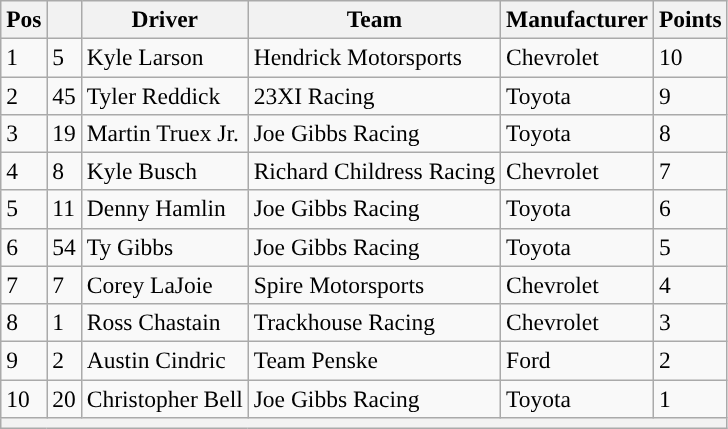<table class="wikitable" style="font-size:98%">
<tr>
<th>Pos</th>
<th></th>
<th>Driver</th>
<th>Team</th>
<th>Manufacturer</th>
<th>Points</th>
</tr>
<tr>
<td>1</td>
<td>5</td>
<td>Kyle Larson</td>
<td>Hendrick Motorsports</td>
<td>Chevrolet</td>
<td>10</td>
</tr>
<tr>
<td>2</td>
<td>45</td>
<td>Tyler Reddick</td>
<td>23XI Racing</td>
<td>Toyota</td>
<td>9</td>
</tr>
<tr>
<td>3</td>
<td>19</td>
<td>Martin Truex Jr.</td>
<td>Joe Gibbs Racing</td>
<td>Toyota</td>
<td>8</td>
</tr>
<tr>
<td>4</td>
<td>8</td>
<td>Kyle Busch</td>
<td>Richard Childress Racing</td>
<td>Chevrolet</td>
<td>7</td>
</tr>
<tr>
<td>5</td>
<td>11</td>
<td>Denny Hamlin</td>
<td>Joe Gibbs Racing</td>
<td>Toyota</td>
<td>6</td>
</tr>
<tr>
<td>6</td>
<td>54</td>
<td>Ty Gibbs</td>
<td>Joe Gibbs Racing</td>
<td>Toyota</td>
<td>5</td>
</tr>
<tr>
<td>7</td>
<td>7</td>
<td>Corey LaJoie</td>
<td>Spire Motorsports</td>
<td>Chevrolet</td>
<td>4</td>
</tr>
<tr>
<td>8</td>
<td>1</td>
<td>Ross Chastain</td>
<td>Trackhouse Racing</td>
<td>Chevrolet</td>
<td>3</td>
</tr>
<tr>
<td>9</td>
<td>2</td>
<td>Austin Cindric</td>
<td>Team Penske</td>
<td>Ford</td>
<td>2</td>
</tr>
<tr>
<td>10</td>
<td>20</td>
<td>Christopher Bell</td>
<td>Joe Gibbs Racing</td>
<td>Toyota</td>
<td>1</td>
</tr>
<tr>
<th colspan="6"></th>
</tr>
</table>
